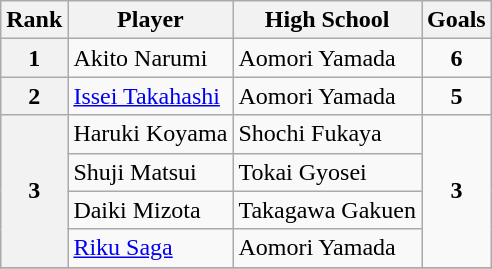<table class="wikitable" style="text-align:center">
<tr>
<th>Rank</th>
<th>Player</th>
<th>High School</th>
<th>Goals</th>
</tr>
<tr>
<th rowspan=1>1</th>
<td align="left"> Akito Narumi</td>
<td align="left">Aomori Yamada</td>
<td rowspan=1><strong>6</strong></td>
</tr>
<tr>
<th rowspan=1>2</th>
<td align="left"> <a href='#'>Issei Takahashi</a></td>
<td align="left">Aomori Yamada</td>
<td rowspan=1><strong>5</strong></td>
</tr>
<tr>
<th rowspan=4>3</th>
<td align="left"> Haruki Koyama</td>
<td align="left">Shochi Fukaya</td>
<td rowspan=4><strong>3</strong></td>
</tr>
<tr>
<td align="left"> Shuji Matsui</td>
<td align="left">Tokai Gyosei</td>
</tr>
<tr>
<td align="left"> Daiki Mizota</td>
<td align="left">Takagawa Gakuen</td>
</tr>
<tr>
<td align="left"> <a href='#'>Riku Saga</a></td>
<td align="left">Aomori Yamada</td>
</tr>
<tr>
</tr>
</table>
